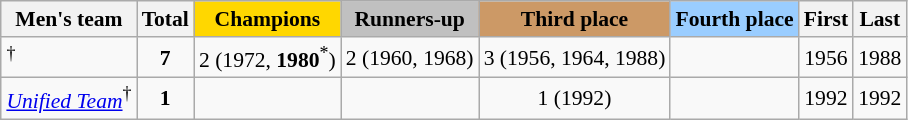<table class="wikitable" style="text-align: center; font-size: 90%; margin-left: 1em;">
<tr>
<th>Men's team</th>
<th>Total</th>
<th style="background-color: gold;">Champions</th>
<th style="background-color: silver;">Runners-up</th>
<th style="background-color: #cc9966;">Third place</th>
<th style="background-color: #9acdff;">Fourth place</th>
<th>First</th>
<th>Last</th>
</tr>
<tr>
<td style="text-align: left;"><em></em><sup>†</sup></td>
<td><strong>7</strong></td>
<td>2 (1972, <strong>1980</strong><sup>*</sup>)</td>
<td>2 (1960, 1968)</td>
<td>3 (1956, 1964, 1988)</td>
<td></td>
<td>1956</td>
<td>1988</td>
</tr>
<tr>
<td style="text-align: left;"><em> <a href='#'>Unified Team</a></em><sup>†</sup></td>
<td><strong>1</strong></td>
<td></td>
<td></td>
<td>1 (1992)</td>
<td></td>
<td>1992</td>
<td>1992</td>
</tr>
</table>
